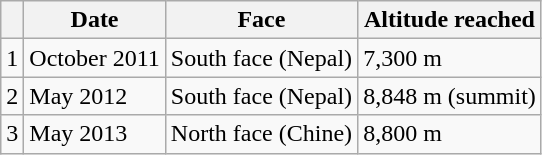<table class="wikitable">
<tr>
<th></th>
<th>Date</th>
<th>Face</th>
<th>Altitude reached</th>
</tr>
<tr>
<td>1</td>
<td>October 2011</td>
<td>South face (Nepal)</td>
<td>7,300 m</td>
</tr>
<tr>
<td>2</td>
<td>May 2012</td>
<td>South face (Nepal)</td>
<td>8,848 m (summit)</td>
</tr>
<tr>
<td>3</td>
<td>May 2013</td>
<td>North face (Chine)</td>
<td>8,800 m</td>
</tr>
</table>
